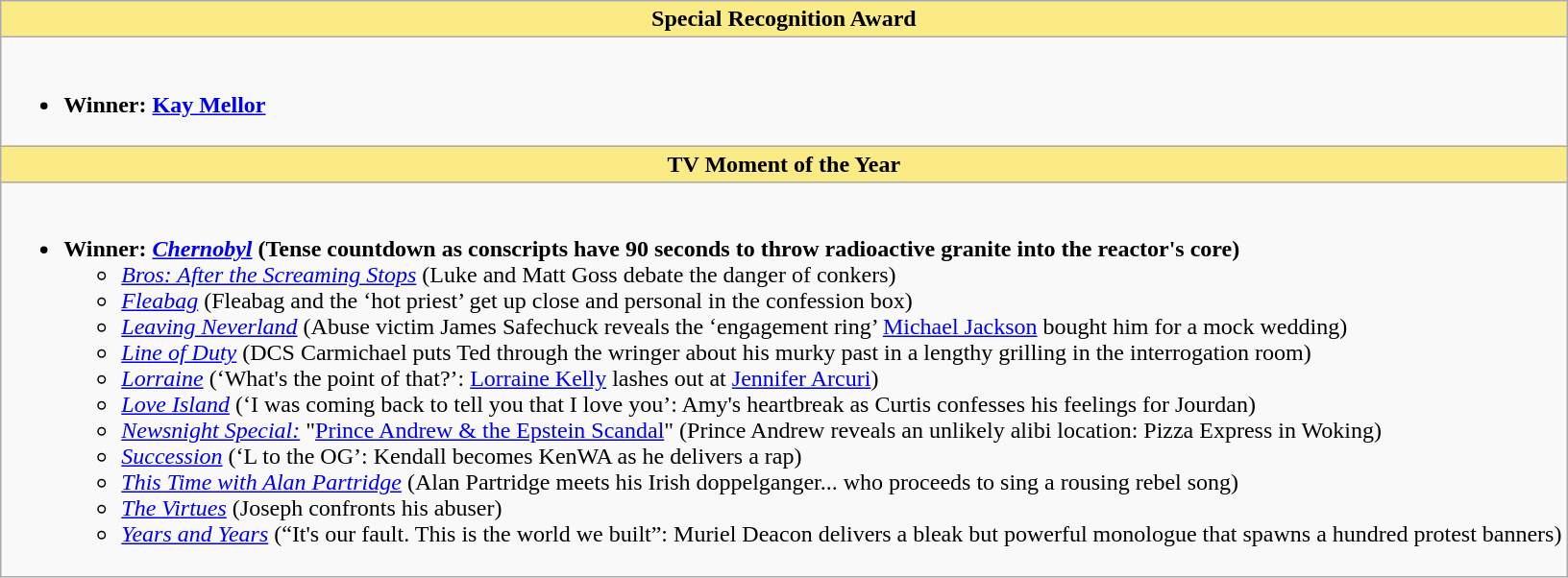<table class=wikitable style=font-size:100%>
<tr>
<th style="background:#FAEB86;" width="100%">Special Recognition Award</th>
</tr>
<tr>
<td><br><ul><li><strong>Winner: <a href='#'>Kay Mellor</a></strong></li></ul></td>
</tr>
<tr>
<th style="background:#FAEB86;" width="100%">TV Moment of the Year</th>
</tr>
<tr>
<td><br><ul><li><strong>Winner: <em><a href='#'>Chernobyl</a></em> (Tense countdown as conscripts have 90 seconds to throw radioactive granite into the reactor's core)</strong><ul><li><em><a href='#'>Bros: After the Screaming Stops</a></em> (Luke and Matt Goss debate the danger of conkers)</li><li><em><a href='#'>Fleabag</a></em> (Fleabag and the ‘hot priest’ get up close and personal in the confession box)</li><li><em><a href='#'>Leaving Neverland</a></em> (Abuse victim James Safechuck reveals the ‘engagement ring’ <a href='#'>Michael Jackson</a> bought him for a mock wedding)</li><li><em><a href='#'>Line of Duty</a></em> (DCS Carmichael puts Ted through the wringer about his murky past in a lengthy grilling in the interrogation room)</li><li><em><a href='#'>Lorraine</a></em> (‘What's the point of that?’: <a href='#'>Lorraine Kelly</a> lashes out at <a href='#'>Jennifer Arcuri</a>)</li><li><em><a href='#'>Love Island</a></em> (‘I was coming back to tell you that I love you’: Amy's heartbreak as Curtis confesses his feelings for Jourdan)</li><li><em><a href='#'>Newsnight Special:</a></em> "<a href='#'>Prince Andrew & the Epstein Scandal</a>" (Prince Andrew reveals an unlikely alibi location: Pizza Express in Woking)</li><li><em><a href='#'>Succession</a></em> (‘L to the OG’: Kendall becomes KenWA as he delivers a rap)</li><li><em><a href='#'>This Time with Alan Partridge</a></em> (Alan Partridge meets his Irish doppelganger... who proceeds to sing a rousing rebel song)</li><li><em><a href='#'>The Virtues</a></em> (Joseph confronts his abuser)</li><li><em><a href='#'>Years and Years</a></em> (“It's our fault. This is the world we built”: Muriel Deacon delivers a bleak but powerful monologue that spawns a hundred protest banners)</li></ul></li></ul></td>
</tr>
</table>
